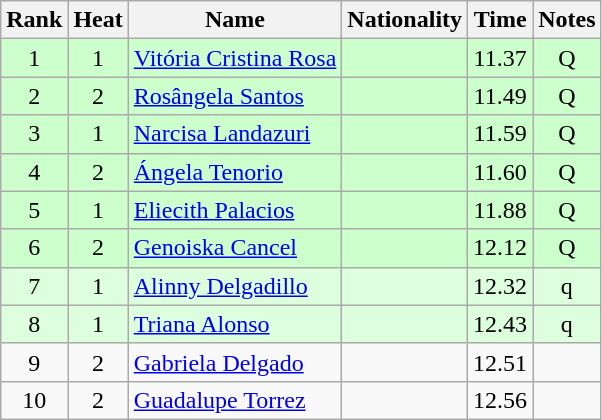<table class="wikitable sortable" style="text-align:center">
<tr>
<th>Rank</th>
<th>Heat</th>
<th>Name</th>
<th>Nationality</th>
<th>Time</th>
<th>Notes</th>
</tr>
<tr bgcolor=ccffcc>
<td>1</td>
<td>1</td>
<td align=left><a href='#'>Vitória Cristina Rosa</a></td>
<td align=left></td>
<td>11.37</td>
<td>Q</td>
</tr>
<tr bgcolor=ccffcc>
<td>2</td>
<td>2</td>
<td align=left><a href='#'>Rosângela Santos</a></td>
<td align=left></td>
<td>11.49</td>
<td>Q</td>
</tr>
<tr bgcolor=ccffcc>
<td>3</td>
<td>1</td>
<td align=left><a href='#'>Narcisa Landazuri</a></td>
<td align=left></td>
<td>11.59</td>
<td>Q</td>
</tr>
<tr bgcolor=ccffcc>
<td>4</td>
<td>2</td>
<td align=left><a href='#'>Ángela Tenorio</a></td>
<td align=left></td>
<td>11.60</td>
<td>Q</td>
</tr>
<tr bgcolor=ccffcc>
<td>5</td>
<td>1</td>
<td align=left><a href='#'>Eliecith Palacios</a></td>
<td align=left></td>
<td>11.88</td>
<td>Q</td>
</tr>
<tr bgcolor=ccffcc>
<td>6</td>
<td>2</td>
<td align=left><a href='#'>Genoiska Cancel</a></td>
<td align=left></td>
<td>12.12</td>
<td>Q</td>
</tr>
<tr bgcolor=ddffdd>
<td>7</td>
<td>1</td>
<td align=left><a href='#'>Alinny Delgadillo</a></td>
<td align=left></td>
<td>12.32</td>
<td>q</td>
</tr>
<tr bgcolor=ddffdd>
<td>8</td>
<td>1</td>
<td align=left><a href='#'>Triana Alonso</a></td>
<td align=left></td>
<td>12.43</td>
<td>q</td>
</tr>
<tr>
<td>9</td>
<td>2</td>
<td align=left><a href='#'>Gabriela Delgado</a></td>
<td align=left></td>
<td>12.51</td>
<td></td>
</tr>
<tr>
<td>10</td>
<td>2</td>
<td align=left><a href='#'>Guadalupe Torrez</a></td>
<td align=left></td>
<td>12.56</td>
<td></td>
</tr>
</table>
